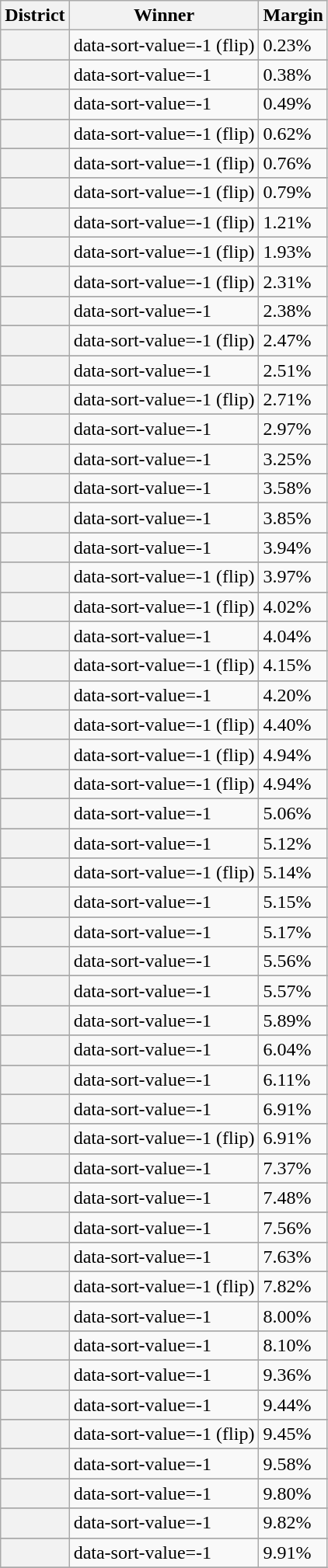<table class="wikitable sortable mw-collapsible mw-collapsed">
<tr>
<th>District</th>
<th>Winner</th>
<th>Margin</th>
</tr>
<tr>
<th></th>
<td>data-sort-value=-1  (flip)</td>
<td>0.23%</td>
</tr>
<tr>
</tr>
<tr>
<th></th>
<td>data-sort-value=-1 </td>
<td>0.38%</td>
</tr>
<tr>
</tr>
<tr>
<th></th>
<td>data-sort-value=-1 </td>
<td>0.49%</td>
</tr>
<tr>
</tr>
<tr>
<th></th>
<td>data-sort-value=-1  (flip)</td>
<td>0.62%</td>
</tr>
<tr>
</tr>
<tr>
<th></th>
<td>data-sort-value=-1  (flip)</td>
<td>0.76%</td>
</tr>
<tr>
</tr>
<tr>
<th></th>
<td>data-sort-value=-1  (flip)</td>
<td>0.79%</td>
</tr>
<tr>
</tr>
<tr>
<th></th>
<td>data-sort-value=-1  (flip)</td>
<td>1.21%</td>
</tr>
<tr>
</tr>
<tr>
<th></th>
<td>data-sort-value=-1  (flip)</td>
<td>1.93%</td>
</tr>
<tr>
</tr>
<tr>
<th></th>
<td>data-sort-value=-1  (flip)</td>
<td>2.31%</td>
</tr>
<tr>
</tr>
<tr>
<th></th>
<td>data-sort-value=-1 </td>
<td>2.38%</td>
</tr>
<tr>
</tr>
<tr>
<th></th>
<td>data-sort-value=-1  (flip)</td>
<td>2.47%</td>
</tr>
<tr>
</tr>
<tr>
<th></th>
<td>data-sort-value=-1 </td>
<td>2.51%</td>
</tr>
<tr>
</tr>
<tr>
<th></th>
<td>data-sort-value=-1  (flip)</td>
<td>2.71%</td>
</tr>
<tr>
</tr>
<tr>
<th></th>
<td>data-sort-value=-1 </td>
<td>2.97%</td>
</tr>
<tr>
</tr>
<tr>
<th></th>
<td>data-sort-value=-1 </td>
<td>3.25%</td>
</tr>
<tr>
</tr>
<tr>
<th></th>
<td>data-sort-value=-1 </td>
<td>3.58%</td>
</tr>
<tr>
</tr>
<tr>
<th></th>
<td>data-sort-value=-1 </td>
<td>3.85%</td>
</tr>
<tr>
</tr>
<tr>
<th></th>
<td>data-sort-value=-1 </td>
<td>3.94%</td>
</tr>
<tr>
</tr>
<tr>
<th></th>
<td>data-sort-value=-1  (flip)</td>
<td>3.97%</td>
</tr>
<tr>
</tr>
<tr>
<th></th>
<td>data-sort-value=-1  (flip)</td>
<td>4.02%</td>
</tr>
<tr>
</tr>
<tr>
<th></th>
<td>data-sort-value=-1 </td>
<td>4.04%</td>
</tr>
<tr>
</tr>
<tr>
<th></th>
<td>data-sort-value=-1  (flip)</td>
<td>4.15%</td>
</tr>
<tr>
</tr>
<tr>
<th></th>
<td>data-sort-value=-1 </td>
<td>4.20%</td>
</tr>
<tr>
</tr>
<tr>
<th></th>
<td>data-sort-value=-1  (flip)</td>
<td>4.40%</td>
</tr>
<tr>
</tr>
<tr>
<th></th>
<td>data-sort-value=-1  (flip)</td>
<td>4.94%</td>
</tr>
<tr>
</tr>
<tr>
<th></th>
<td>data-sort-value=-1  (flip)</td>
<td>4.94%</td>
</tr>
<tr>
</tr>
<tr>
<th></th>
<td>data-sort-value=-1 </td>
<td>5.06%</td>
</tr>
<tr>
</tr>
<tr>
<th></th>
<td>data-sort-value=-1 </td>
<td>5.12%</td>
</tr>
<tr>
</tr>
<tr>
<th></th>
<td>data-sort-value=-1  (flip)</td>
<td>5.14%</td>
</tr>
<tr>
</tr>
<tr>
<th></th>
<td>data-sort-value=-1 </td>
<td>5.15%</td>
</tr>
<tr>
</tr>
<tr>
<th></th>
<td>data-sort-value=-1 </td>
<td>5.17%</td>
</tr>
<tr>
</tr>
<tr>
<th></th>
<td>data-sort-value=-1 </td>
<td>5.56%</td>
</tr>
<tr>
</tr>
<tr>
<th></th>
<td>data-sort-value=-1 </td>
<td>5.57%</td>
</tr>
<tr>
</tr>
<tr>
<th></th>
<td>data-sort-value=-1 </td>
<td>5.89%</td>
</tr>
<tr>
</tr>
<tr>
<th></th>
<td>data-sort-value=-1 </td>
<td>6.04%</td>
</tr>
<tr>
</tr>
<tr>
<th></th>
<td>data-sort-value=-1 </td>
<td>6.11%</td>
</tr>
<tr>
</tr>
<tr>
<th></th>
<td>data-sort-value=-1 </td>
<td>6.91%</td>
</tr>
<tr>
</tr>
<tr>
<th></th>
<td>data-sort-value=-1  (flip)</td>
<td>6.91%</td>
</tr>
<tr>
</tr>
<tr>
<th></th>
<td>data-sort-value=-1 </td>
<td>7.37%</td>
</tr>
<tr>
</tr>
<tr>
<th></th>
<td>data-sort-value=-1 </td>
<td>7.48%</td>
</tr>
<tr>
</tr>
<tr>
<th></th>
<td>data-sort-value=-1 </td>
<td>7.56%</td>
</tr>
<tr>
</tr>
<tr>
<th></th>
<td>data-sort-value=-1 </td>
<td>7.63%</td>
</tr>
<tr>
</tr>
<tr>
<th></th>
<td>data-sort-value=-1  (flip)</td>
<td>7.82%</td>
</tr>
<tr>
</tr>
<tr>
<th></th>
<td>data-sort-value=-1 </td>
<td>8.00%</td>
</tr>
<tr>
</tr>
<tr>
<th></th>
<td>data-sort-value=-1 </td>
<td>8.10%</td>
</tr>
<tr>
</tr>
<tr>
<th></th>
<td>data-sort-value=-1 </td>
<td>9.36%</td>
</tr>
<tr>
</tr>
<tr>
<th></th>
<td>data-sort-value=-1 </td>
<td>9.44%</td>
</tr>
<tr>
</tr>
<tr>
<th></th>
<td>data-sort-value=-1  (flip)</td>
<td>9.45%</td>
</tr>
<tr>
</tr>
<tr>
<th></th>
<td>data-sort-value=-1 </td>
<td>9.58%</td>
</tr>
<tr>
</tr>
<tr>
<th></th>
<td>data-sort-value=-1 </td>
<td>9.80%</td>
</tr>
<tr>
</tr>
<tr>
<th></th>
<td>data-sort-value=-1 </td>
<td>9.82%</td>
</tr>
<tr>
</tr>
<tr>
<th></th>
<td>data-sort-value=-1 </td>
<td>9.91%</td>
</tr>
<tr>
</tr>
</table>
